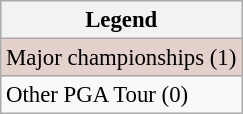<table class="wikitable" style="font-size:95%;">
<tr>
<th>Legend</th>
</tr>
<tr style="background:#e5d1cb;">
<td>Major championships  (1)</td>
</tr>
<tr>
<td>Other PGA Tour (0)</td>
</tr>
</table>
